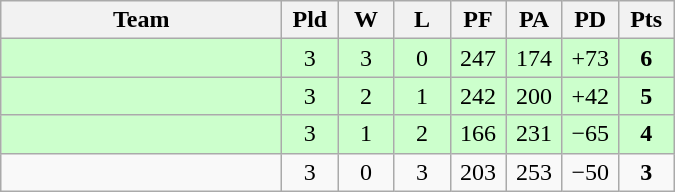<table class=wikitable style="text-align:center">
<tr>
<th width=180>Team</th>
<th width=30>Pld</th>
<th width=30>W</th>
<th width=30>L</th>
<th width=30>PF</th>
<th width=30>PA</th>
<th width=30>PD</th>
<th width=30>Pts</th>
</tr>
<tr align=center bgcolor="#ccffcc">
<td align=left></td>
<td>3</td>
<td>3</td>
<td>0</td>
<td>247</td>
<td>174</td>
<td>+73</td>
<td><strong>6</strong></td>
</tr>
<tr align=center bgcolor="#ccffcc">
<td align=left></td>
<td>3</td>
<td>2</td>
<td>1</td>
<td>242</td>
<td>200</td>
<td>+42</td>
<td><strong>5</strong></td>
</tr>
<tr align=center bgcolor="#ccffcc">
<td align=left></td>
<td>3</td>
<td>1</td>
<td>2</td>
<td>166</td>
<td>231</td>
<td>−65</td>
<td><strong>4</strong></td>
</tr>
<tr align=center>
<td align=left></td>
<td>3</td>
<td>0</td>
<td>3</td>
<td>203</td>
<td>253</td>
<td>−50</td>
<td><strong>3</strong></td>
</tr>
</table>
